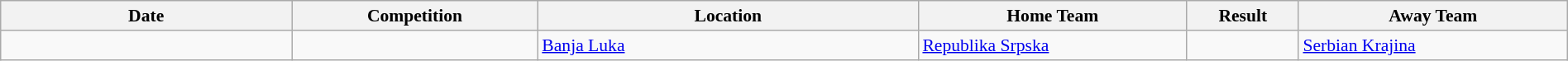<table class="wikitable" width=100% style="font-size: 90%">
<tr>
<th width=13%>Date</th>
<th width=11%>Competition</th>
<th width=17%>Location</th>
<th width=12%>Home Team</th>
<th width=5%>Result</th>
<th width=12%>Away Team</th>
</tr>
<tr>
<td></td>
<td></td>
<td> <a href='#'>Banja Luka</a></td>
<td> <a href='#'>Republika Srpska</a></td>
<td></td>
<td> <a href='#'>Serbian Krajina </a></td>
</tr>
</table>
